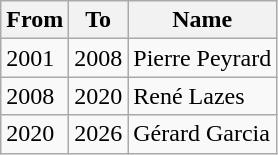<table class="wikitable">
<tr>
<th>From</th>
<th>To</th>
<th>Name</th>
</tr>
<tr>
<td>2001</td>
<td>2008</td>
<td>Pierre Peyrard</td>
</tr>
<tr>
<td>2008</td>
<td>2020</td>
<td>René Lazes</td>
</tr>
<tr>
<td>2020</td>
<td>2026</td>
<td>Gérard Garcia</td>
</tr>
</table>
